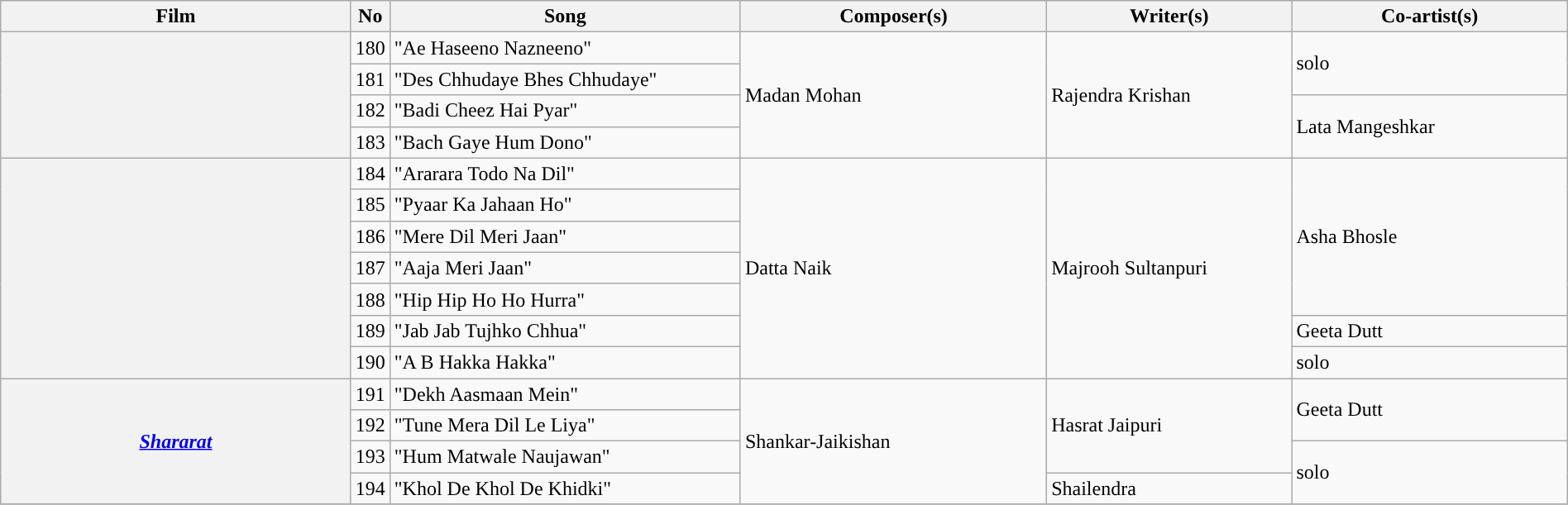<table class="wikitable plainrowheaders" width="100%" textcolor:#000;">
<tr style="background:#b0e0e66;">
<th scope="col" width=23%><strong>Film</strong></th>
<th><strong>No</strong></th>
<th scope="col" width=23%><strong>Song</strong></th>
<th scope="col" width=20%><strong>Composer(s)</strong></th>
<th scope="col" width=16%><strong>Writer(s)</strong></th>
<th scope="col" width=18%><strong>Co-artist(s)</strong></th>
</tr>
<tr>
<th rowspan=4><em></em></th>
<td>180</td>
<td>"Ae Haseeno Nazneeno"</td>
<td rowspan=4>Madan Mohan</td>
<td rowspan=4>Rajendra Krishan</td>
<td rowspan=2>solo</td>
</tr>
<tr>
<td>181</td>
<td>"Des Chhudaye Bhes Chhudaye"</td>
</tr>
<tr>
<td>182</td>
<td>"Badi Cheez Hai Pyar"</td>
<td rowspan=2>Lata Mangeshkar</td>
</tr>
<tr>
<td>183</td>
<td>"Bach Gaye Hum Dono"</td>
</tr>
<tr>
<th rowspan=7><em></em></th>
<td>184</td>
<td>"Ararara Todo Na Dil"</td>
<td rowspan=7>Datta Naik</td>
<td rowspan=7>Majrooh Sultanpuri</td>
<td rowspan=5>Asha Bhosle</td>
</tr>
<tr>
<td>185</td>
<td>"Pyaar Ka Jahaan Ho"</td>
</tr>
<tr>
<td>186</td>
<td>"Mere Dil Meri Jaan"</td>
</tr>
<tr>
<td>187</td>
<td>"Aaja Meri Jaan"</td>
</tr>
<tr>
<td>188</td>
<td>"Hip Hip Ho Ho Hurra"</td>
</tr>
<tr>
<td>189</td>
<td>"Jab Jab Tujhko Chhua"</td>
<td>Geeta Dutt</td>
</tr>
<tr>
<td>190</td>
<td>"A B Hakka Hakka"</td>
<td>solo</td>
</tr>
<tr>
<th rowspan=4><em><a href='#'>Shararat</a></em></th>
<td>191</td>
<td>"Dekh Aasmaan Mein"</td>
<td rowspan=4>Shankar-Jaikishan</td>
<td rowspan=3>Hasrat Jaipuri</td>
<td rowspan=2>Geeta Dutt</td>
</tr>
<tr>
<td>192</td>
<td>"Tune Mera Dil Le Liya"</td>
</tr>
<tr>
<td>193</td>
<td>"Hum Matwale Naujawan"</td>
<td rowspan=2>solo</td>
</tr>
<tr>
<td>194</td>
<td>"Khol De Khol De Khidki"</td>
<td>Shailendra</td>
</tr>
<tr>
</tr>
</table>
